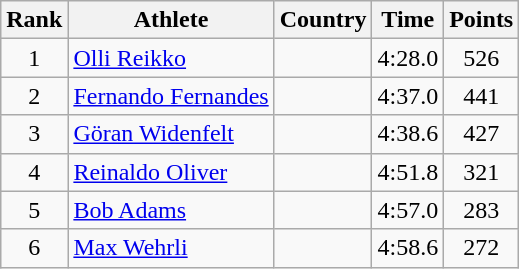<table class="wikitable sortable" style="text-align:center">
<tr>
<th>Rank</th>
<th>Athlete</th>
<th>Country</th>
<th>Time</th>
<th>Points</th>
</tr>
<tr>
<td>1</td>
<td align=left><a href='#'>Olli Reikko</a></td>
<td align=left></td>
<td>4:28.0</td>
<td>526</td>
</tr>
<tr>
<td>2</td>
<td align=left><a href='#'>Fernando Fernandes</a></td>
<td align=left></td>
<td>4:37.0</td>
<td>441</td>
</tr>
<tr>
<td>3</td>
<td align=left><a href='#'>Göran Widenfelt</a></td>
<td align=left></td>
<td>4:38.6</td>
<td>427</td>
</tr>
<tr>
<td>4</td>
<td align=left><a href='#'>Reinaldo Oliver</a></td>
<td align=left></td>
<td>4:51.8</td>
<td>321</td>
</tr>
<tr>
<td>5</td>
<td align=left><a href='#'>Bob Adams</a></td>
<td align=left></td>
<td>4:57.0</td>
<td>283</td>
</tr>
<tr>
<td>6</td>
<td align=left><a href='#'>Max Wehrli</a></td>
<td align=left></td>
<td>4:58.6</td>
<td>272</td>
</tr>
</table>
